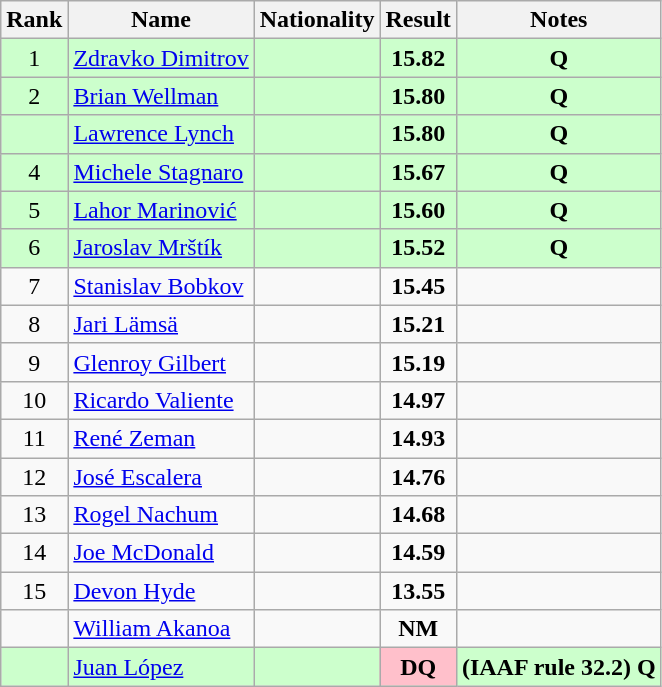<table class="wikitable sortable" style="text-align:center">
<tr>
<th>Rank</th>
<th>Name</th>
<th>Nationality</th>
<th>Result</th>
<th>Notes</th>
</tr>
<tr bgcolor=ccffcc>
<td>1</td>
<td align=left><a href='#'>Zdravko Dimitrov</a></td>
<td align=left></td>
<td><strong>15.82</strong></td>
<td><strong>Q</strong></td>
</tr>
<tr bgcolor=ccffcc>
<td>2</td>
<td align=left><a href='#'>Brian Wellman</a></td>
<td align=left></td>
<td><strong>15.80</strong></td>
<td><strong>Q</strong></td>
</tr>
<tr bgcolor=ccffcc>
<td></td>
<td align=left><a href='#'>Lawrence Lynch</a></td>
<td align=left></td>
<td><strong>15.80</strong></td>
<td><strong>Q</strong></td>
</tr>
<tr bgcolor=ccffcc>
<td>4</td>
<td align=left><a href='#'>Michele Stagnaro</a></td>
<td align=left></td>
<td><strong>15.67</strong></td>
<td><strong>Q</strong></td>
</tr>
<tr bgcolor=ccffcc>
<td>5</td>
<td align=left><a href='#'>Lahor Marinović</a></td>
<td align=left></td>
<td><strong>15.60</strong></td>
<td><strong>Q</strong></td>
</tr>
<tr bgcolor=ccffcc>
<td>6</td>
<td align=left><a href='#'>Jaroslav Mrštík</a></td>
<td align=left></td>
<td><strong>15.52</strong></td>
<td><strong>Q</strong></td>
</tr>
<tr>
<td>7</td>
<td align=left><a href='#'>Stanislav Bobkov</a></td>
<td align=left></td>
<td><strong>15.45</strong></td>
<td></td>
</tr>
<tr>
<td>8</td>
<td align=left><a href='#'>Jari Lämsä</a></td>
<td align=left></td>
<td><strong>15.21</strong></td>
<td></td>
</tr>
<tr>
<td>9</td>
<td align=left><a href='#'>Glenroy Gilbert</a></td>
<td align=left></td>
<td><strong>15.19</strong></td>
<td></td>
</tr>
<tr>
<td>10</td>
<td align=left><a href='#'>Ricardo Valiente</a></td>
<td align=left></td>
<td><strong>14.97</strong></td>
<td></td>
</tr>
<tr>
<td>11</td>
<td align=left><a href='#'>René Zeman</a></td>
<td align=left></td>
<td><strong>14.93</strong></td>
<td></td>
</tr>
<tr>
<td>12</td>
<td align=left><a href='#'>José Escalera</a></td>
<td align=left></td>
<td><strong>14.76</strong></td>
<td></td>
</tr>
<tr>
<td>13</td>
<td align=left><a href='#'>Rogel Nachum</a></td>
<td align=left></td>
<td><strong>14.68</strong></td>
<td></td>
</tr>
<tr>
<td>14</td>
<td align=left><a href='#'>Joe McDonald</a></td>
<td align=left></td>
<td><strong>14.59</strong></td>
<td></td>
</tr>
<tr>
<td>15</td>
<td align=left><a href='#'>Devon Hyde</a></td>
<td align=left></td>
<td><strong>13.55</strong></td>
<td></td>
</tr>
<tr>
<td></td>
<td align=left><a href='#'>William Akanoa</a></td>
<td align=left></td>
<td><strong>NM</strong></td>
<td></td>
</tr>
<tr bgcolor=ccffcc>
<td></td>
<td align=left><a href='#'>Juan López</a></td>
<td align=left></td>
<td bgcolor=pink><strong>DQ</strong></td>
<td><strong>(IAAF rule 32.2) Q</strong></td>
</tr>
</table>
